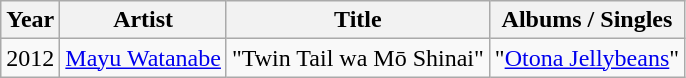<table class="wikitable sortable">
<tr>
<th>Year</th>
<th>Artist</th>
<th>Title</th>
<th>Albums / Singles</th>
</tr>
<tr>
<td>2012</td>
<td><a href='#'>Mayu Watanabe</a></td>
<td>"Twin Tail wa Mō Shinai"</td>
<td>"<a href='#'>Otona Jellybeans</a>"</td>
</tr>
</table>
